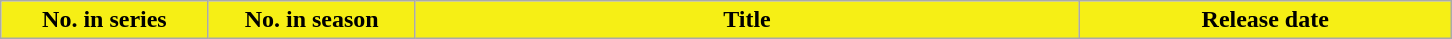<table class="wikitable plainrowheaders mw-collapsible mw-collapsed">
<tr>
<th style="background:#F6EF15; color: black; width:10%;">No. in series</th>
<th style="background:#F6EF15; color: black; width:10%;">No. in season</th>
<th style="background:#F6EF15; color: black; width:32%;">Title</th>
<th style="background:#F6EF15; color: black; width:18%;">Release date<br>
























</th>
</tr>
</table>
